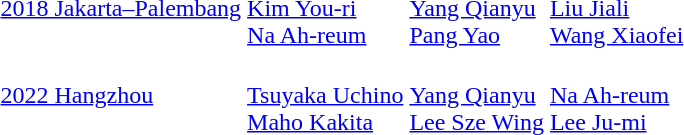<table>
<tr>
<td><a href='#'>2018 Jakarta–Palembang</a></td>
<td><br><a href='#'>Kim You-ri</a><br><a href='#'>Na Ah-reum</a></td>
<td><br><a href='#'>Yang Qianyu</a><br><a href='#'>Pang Yao</a></td>
<td><br><a href='#'>Liu Jiali</a><br><a href='#'>Wang Xiaofei</a></td>
</tr>
<tr>
<td><a href='#'>2022 Hangzhou</a></td>
<td><br><a href='#'>Tsuyaka Uchino</a><br><a href='#'>Maho Kakita</a></td>
<td><br><a href='#'>Yang Qianyu</a><br><a href='#'>Lee Sze Wing</a></td>
<td><br><a href='#'>Na Ah-reum</a><br><a href='#'>Lee Ju-mi</a></td>
</tr>
</table>
